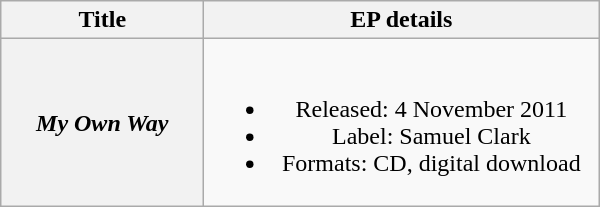<table class="wikitable plainrowheaders" style="text-align:center;">
<tr>
<th scope="col" style="width:8em;">Title</th>
<th scope="col" style="width:16em;">EP details</th>
</tr>
<tr>
<th scope="row"><em>My Own Way</em></th>
<td><br><ul><li>Released: 4 November 2011</li><li>Label: Samuel Clark</li><li>Formats: CD, digital download</li></ul></td>
</tr>
</table>
